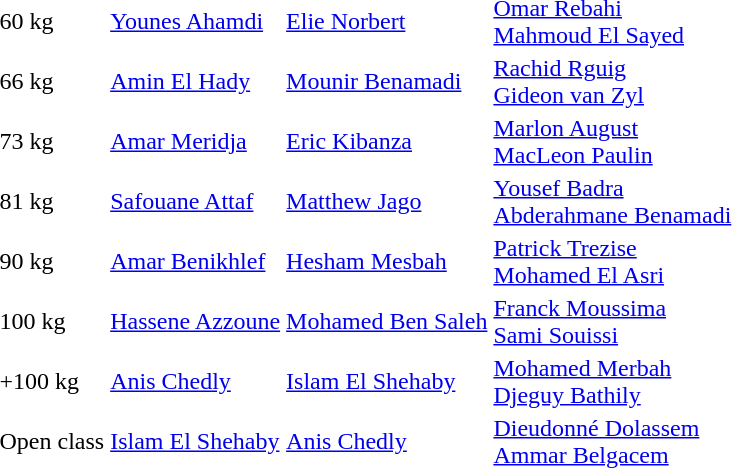<table>
<tr>
<td>60 kg</td>
<td> <a href='#'>Younes Ahamdi</a></td>
<td> <a href='#'>Elie Norbert</a></td>
<td> <a href='#'>Omar Rebahi</a> <br>  <a href='#'>Mahmoud El Sayed</a></td>
</tr>
<tr>
<td>66 kg</td>
<td> <a href='#'>Amin El Hady</a></td>
<td> <a href='#'>Mounir Benamadi</a></td>
<td> <a href='#'>Rachid Rguig</a> <br>  <a href='#'>Gideon van Zyl</a></td>
</tr>
<tr>
<td>73 kg</td>
<td> <a href='#'>Amar Meridja</a></td>
<td> <a href='#'>Eric Kibanza</a></td>
<td> <a href='#'>Marlon August</a> <br>  <a href='#'>MacLeon Paulin</a></td>
</tr>
<tr>
<td>81 kg</td>
<td> <a href='#'>Safouane Attaf</a></td>
<td> <a href='#'>Matthew Jago</a></td>
<td> <a href='#'>Yousef Badra</a> <br>  <a href='#'>Abderahmane Benamadi</a></td>
</tr>
<tr>
<td>90 kg</td>
<td> <a href='#'>Amar Benikhlef</a></td>
<td> <a href='#'>Hesham Mesbah</a></td>
<td> <a href='#'>Patrick Trezise</a> <br>  <a href='#'>Mohamed El Asri</a></td>
</tr>
<tr>
<td>100 kg</td>
<td> <a href='#'>Hassene Azzoune</a></td>
<td> <a href='#'>Mohamed Ben Saleh</a></td>
<td> <a href='#'>Franck Moussima</a> <br>  <a href='#'>Sami Souissi</a></td>
</tr>
<tr>
<td>+100 kg</td>
<td> <a href='#'>Anis Chedly</a></td>
<td> <a href='#'>Islam El Shehaby</a></td>
<td> <a href='#'>Mohamed Merbah</a> <br>  <a href='#'>Djeguy Bathily</a></td>
</tr>
<tr>
<td>Open class</td>
<td> <a href='#'>Islam El Shehaby</a></td>
<td> <a href='#'>Anis Chedly</a></td>
<td> <a href='#'>Dieudonné Dolassem</a> <br>  <a href='#'>Ammar Belgacem</a></td>
</tr>
</table>
